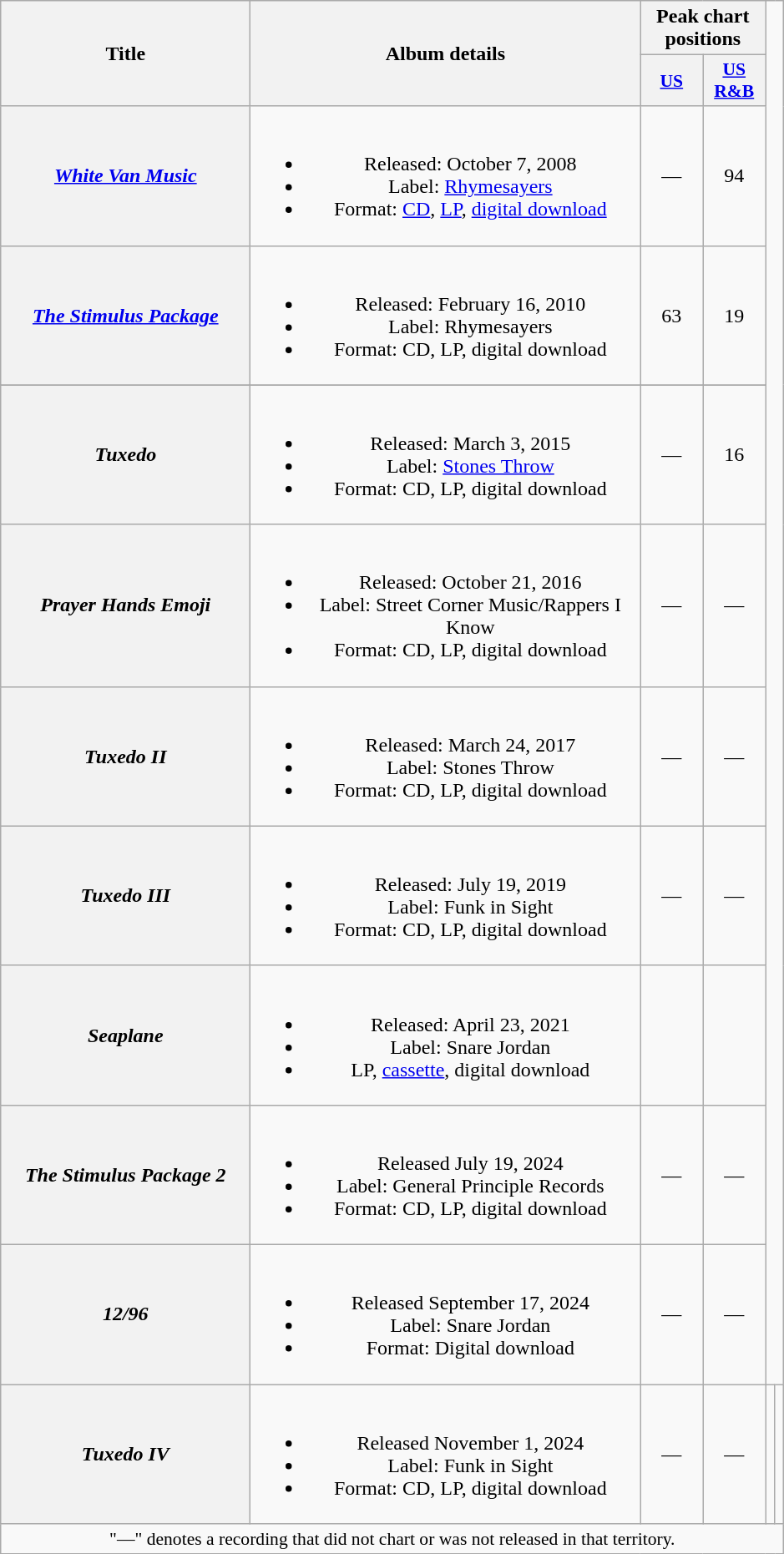<table class="wikitable plainrowheaders" style="text-align:center;">
<tr>
<th scope="col" rowspan="2" style="width:12em;">Title</th>
<th scope="col" rowspan="2" style="width:19em;">Album details</th>
<th scope="col" colspan="2">Peak chart positions</th>
</tr>
<tr>
<th scope="col" style="width:3em;font-size:90%;"><a href='#'>US</a><br></th>
<th scope="col" style="width:3em;font-size:90%;"><a href='#'>US<br>R&B</a><br></th>
</tr>
<tr>
<th scope="row"><em><a href='#'>White Van Music</a></em></th>
<td><br><ul><li>Released: October 7, 2008</li><li>Label: <a href='#'>Rhymesayers</a></li><li>Format: <a href='#'>CD</a>, <a href='#'>LP</a>, <a href='#'>digital download</a></li></ul></td>
<td>—</td>
<td>94</td>
</tr>
<tr>
<th scope="row"><em><a href='#'>The Stimulus Package</a></em><br></th>
<td><br><ul><li>Released: February 16, 2010</li><li>Label: Rhymesayers</li><li>Format: CD, LP, digital download</li></ul></td>
<td>63</td>
<td>19</td>
</tr>
<tr>
</tr>
<tr>
<th scope="row"><em>Tuxedo</em><br></th>
<td><br><ul><li>Released: March 3, 2015</li><li>Label: <a href='#'>Stones Throw</a></li><li>Format: CD, LP, digital download</li></ul></td>
<td>—</td>
<td>16</td>
</tr>
<tr>
<th scope="row"><em>Prayer Hands Emoji</em></th>
<td><br><ul><li>Released: October 21, 2016</li><li>Label: Street Corner Music/Rappers I Know</li><li>Format: CD, LP, digital download</li></ul></td>
<td>—</td>
<td>—</td>
</tr>
<tr>
<th scope="row"><em>Tuxedo II</em><br></th>
<td><br><ul><li>Released: March 24, 2017</li><li>Label: Stones Throw</li><li>Format: CD, LP, digital download</li></ul></td>
<td>—</td>
<td>—</td>
</tr>
<tr>
<th scope="row"><em>Tuxedo III</em><br></th>
<td><br><ul><li>Released: July 19, 2019</li><li>Label: Funk in Sight</li><li>Format: CD, LP, digital download</li></ul></td>
<td>—</td>
<td>—</td>
</tr>
<tr>
<th scope="row"><em>Seaplane</em></th>
<td><br><ul><li>Released: April 23, 2021</li><li>Label: Snare Jordan</li><li>LP, <a href='#'>cassette</a>, digital download</li></ul></td>
<td></td>
<td></td>
</tr>
<tr>
<th scope="row"><em>The Stimulus Package 2</em><br></th>
<td><br><ul><li>Released July 19, 2024</li><li>Label: General Principle Records</li><li>Format: CD, LP, digital download</li></ul></td>
<td>—</td>
<td>—</td>
</tr>
<tr>
<th scope="row"><em>12/96</em></th>
<td><br><ul><li>Released September 17, 2024</li><li>Label: Snare Jordan</li><li>Format: Digital download</li></ul></td>
<td>—</td>
<td>—</td>
</tr>
<tr>
<th scope="row"><em>Tuxedo IV</em><br></th>
<td><br><ul><li>Released November 1, 2024</li><li>Label: Funk in Sight</li><li>Format: CD, LP, digital download</li></ul></td>
<td>—</td>
<td>—</td>
<td></td>
<td></td>
</tr>
<tr>
<td colspan="14" style="font-size:90%">"—" denotes a recording that did not chart or was not released in that territory.</td>
</tr>
</table>
